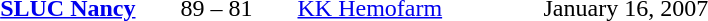<table style="text-align:center">
<tr>
<th width=160></th>
<th width=100></th>
<th width=160></th>
<th width=200></th>
</tr>
<tr>
<td align=right><strong><a href='#'>SLUC Nancy</a></strong> </td>
<td>89 – 81</td>
<td align=left> <a href='#'>KK Hemofarm</a></td>
<td align=left>January 16, 2007</td>
</tr>
</table>
